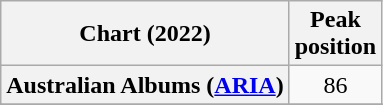<table class="wikitable sortable plainrowheaders" style="text-align:center">
<tr>
<th scope="col">Chart (2022)</th>
<th scope="col">Peak<br>position</th>
</tr>
<tr>
<th scope="row">Australian Albums (<a href='#'>ARIA</a>)</th>
<td>86</td>
</tr>
<tr>
</tr>
<tr>
</tr>
<tr>
</tr>
<tr>
</tr>
<tr>
</tr>
<tr>
</tr>
<tr>
</tr>
<tr>
</tr>
<tr>
</tr>
<tr>
</tr>
<tr>
</tr>
<tr>
</tr>
</table>
